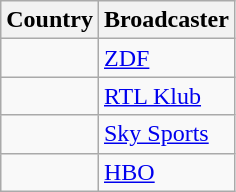<table class="wikitable">
<tr>
<th align=center>Country</th>
<th align=center>Broadcaster</th>
</tr>
<tr>
<td></td>
<td><a href='#'>ZDF</a></td>
</tr>
<tr>
<td></td>
<td><a href='#'>RTL Klub</a></td>
</tr>
<tr>
<td></td>
<td><a href='#'>Sky Sports</a></td>
</tr>
<tr>
<td></td>
<td><a href='#'>HBO</a></td>
</tr>
</table>
